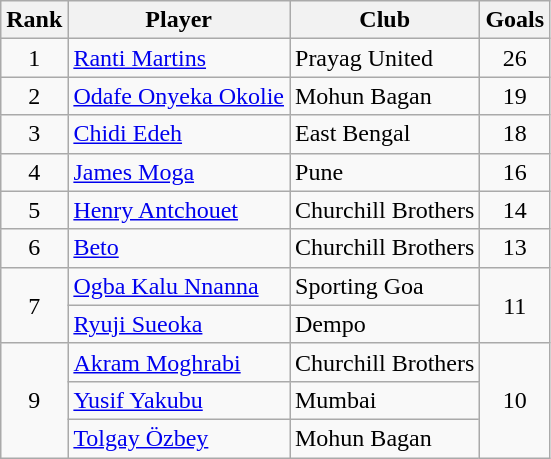<table class="wikitable" style="text-align:center">
<tr>
<th>Rank</th>
<th>Player</th>
<th>Club</th>
<th>Goals</th>
</tr>
<tr>
<td rowspan="1">1</td>
<td align="left"> <a href='#'>Ranti Martins</a></td>
<td align="left">Prayag United</td>
<td>26</td>
</tr>
<tr>
<td rowspan="1">2</td>
<td align="left"> <a href='#'>Odafe Onyeka Okolie</a></td>
<td align="left">Mohun Bagan</td>
<td>19</td>
</tr>
<tr>
<td rowspan="1">3</td>
<td align="left"> <a href='#'>Chidi Edeh</a></td>
<td align="left">East Bengal</td>
<td>18</td>
</tr>
<tr>
<td rowspan="1">4</td>
<td align="left"> <a href='#'>James Moga</a></td>
<td align="left">Pune</td>
<td>16</td>
</tr>
<tr>
<td rowspan="1">5</td>
<td align="left"> <a href='#'>Henry Antchouet</a></td>
<td align="left">Churchill Brothers</td>
<td>14</td>
</tr>
<tr>
<td rowspan="1">6</td>
<td align="left"> <a href='#'>Beto</a></td>
<td align="left">Churchill Brothers</td>
<td>13</td>
</tr>
<tr>
<td rowspan="2">7</td>
<td align="left"> <a href='#'>Ogba Kalu Nnanna</a></td>
<td align="left">Sporting Goa</td>
<td rowspan="2">11</td>
</tr>
<tr>
<td align="left"> <a href='#'>Ryuji Sueoka</a></td>
<td align="left">Dempo</td>
</tr>
<tr>
<td rowspan="3">9</td>
<td align="left"> <a href='#'>Akram Moghrabi</a></td>
<td align="left">Churchill Brothers</td>
<td rowspan="3">10</td>
</tr>
<tr>
<td align="left"> <a href='#'>Yusif Yakubu</a></td>
<td align="left">Mumbai</td>
</tr>
<tr>
<td align="left"> <a href='#'>Tolgay Özbey</a></td>
<td align="left">Mohun Bagan</td>
</tr>
</table>
